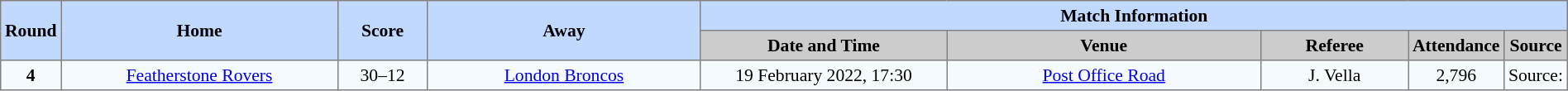<table border=1 style="border-collapse:collapse; font-size:90%; text-align:center;" cellpadding=3 cellspacing=0 width=100%>
<tr style="background:#c1d8ff;">
<th scope="col" rowspan=2 width=1%>Round</th>
<th scope="col" rowspan=2 width=19%>Home</th>
<th scope="col" rowspan=2 width=6%>Score</th>
<th scope="col" rowspan=2 width=19%>Away</th>
<th colspan=5>Match Information</th>
</tr>
<tr style="background:#cccccc;">
<th scope="col" width=17%>Date and Time</th>
<th scope="col" width=22%>Venue</th>
<th scope="col" width=10%>Referee</th>
<th scope="col" width=7%>Attendance</th>
<th scope="col" width=7%>Source</th>
</tr>
<tr style="background:#f5faff;">
<td><strong>4</strong></td>
<td> <a href='#'>Featherstone Rovers</a></td>
<td>30–12</td>
<td> <a href='#'>London Broncos</a></td>
<td>19 February 2022, 17:30</td>
<td><a href='#'>Post Office Road</a></td>
<td>J. Vella</td>
<td>2,796</td>
<td>Source:</td>
</tr>
</table>
